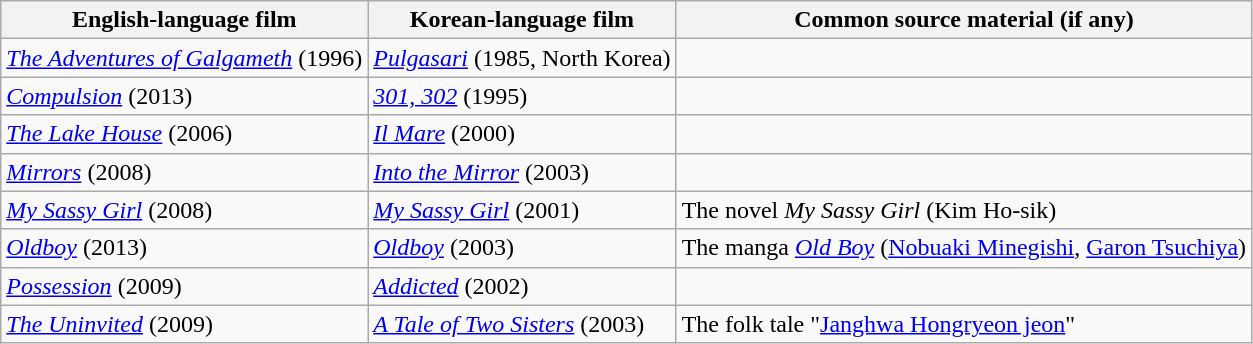<table class="wikitable">
<tr>
<th>English-language film</th>
<th>Korean-language film</th>
<th>Common source material (if any)</th>
</tr>
<tr>
<td><em><a href='#'>The Adventures of Galgameth</a></em> (1996)</td>
<td><em><a href='#'>Pulgasari</a></em> (1985, North Korea)</td>
<td></td>
</tr>
<tr>
<td><em><a href='#'>Compulsion</a></em> (2013)</td>
<td><em><a href='#'>301, 302</a></em> (1995)</td>
<td></td>
</tr>
<tr>
<td><em><a href='#'>The Lake House</a></em> (2006)</td>
<td><em><a href='#'>Il Mare</a></em> (2000)</td>
<td></td>
</tr>
<tr>
<td><em><a href='#'>Mirrors</a></em> (2008)</td>
<td><em><a href='#'>Into the Mirror</a></em> (2003)</td>
<td></td>
</tr>
<tr>
<td><em><a href='#'>My Sassy Girl</a></em> (2008)</td>
<td><em><a href='#'>My Sassy Girl</a></em> (2001)</td>
<td>The novel <em>My Sassy Girl</em> (Kim Ho-sik)</td>
</tr>
<tr>
<td><em><a href='#'>Oldboy</a></em> (2013)</td>
<td><em><a href='#'>Oldboy</a></em> (2003)</td>
<td>The manga <em><a href='#'>Old Boy</a></em> (<a href='#'>Nobuaki Minegishi</a>, <a href='#'>Garon Tsuchiya</a>)</td>
</tr>
<tr>
<td><em><a href='#'>Possession</a></em> (2009)</td>
<td><em><a href='#'>Addicted</a></em> (2002)</td>
<td></td>
</tr>
<tr>
<td><em><a href='#'>The Uninvited</a></em> (2009)</td>
<td><em><a href='#'>A Tale of Two Sisters</a></em> (2003)</td>
<td>The folk tale "<a href='#'>Janghwa Hongryeon jeon</a>"</td>
</tr>
</table>
